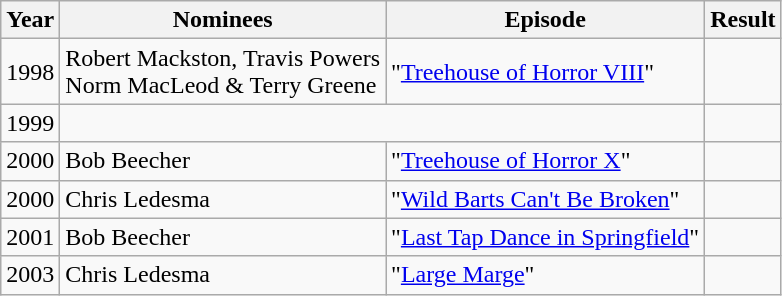<table class="wikitable">
<tr>
<th>Year</th>
<th>Nominees</th>
<th>Episode</th>
<th>Result</th>
</tr>
<tr>
<td>1998</td>
<td>Robert Mackston, Travis Powers<br>Norm MacLeod & Terry Greene</td>
<td>"<a href='#'>Treehouse of Horror VIII</a>"</td>
<td></td>
</tr>
<tr>
<td>1999</td>
<td colspan=2></td>
<td></td>
</tr>
<tr>
<td>2000</td>
<td>Bob Beecher</td>
<td>"<a href='#'>Treehouse of Horror X</a>"</td>
<td></td>
</tr>
<tr>
<td>2000</td>
<td>Chris Ledesma</td>
<td>"<a href='#'>Wild Barts Can't Be Broken</a>"</td>
<td></td>
</tr>
<tr>
<td>2001</td>
<td>Bob Beecher</td>
<td>"<a href='#'>Last Tap Dance in Springfield</a>"</td>
<td></td>
</tr>
<tr>
<td>2003</td>
<td>Chris Ledesma</td>
<td>"<a href='#'>Large Marge</a>"</td>
<td></td>
</tr>
</table>
